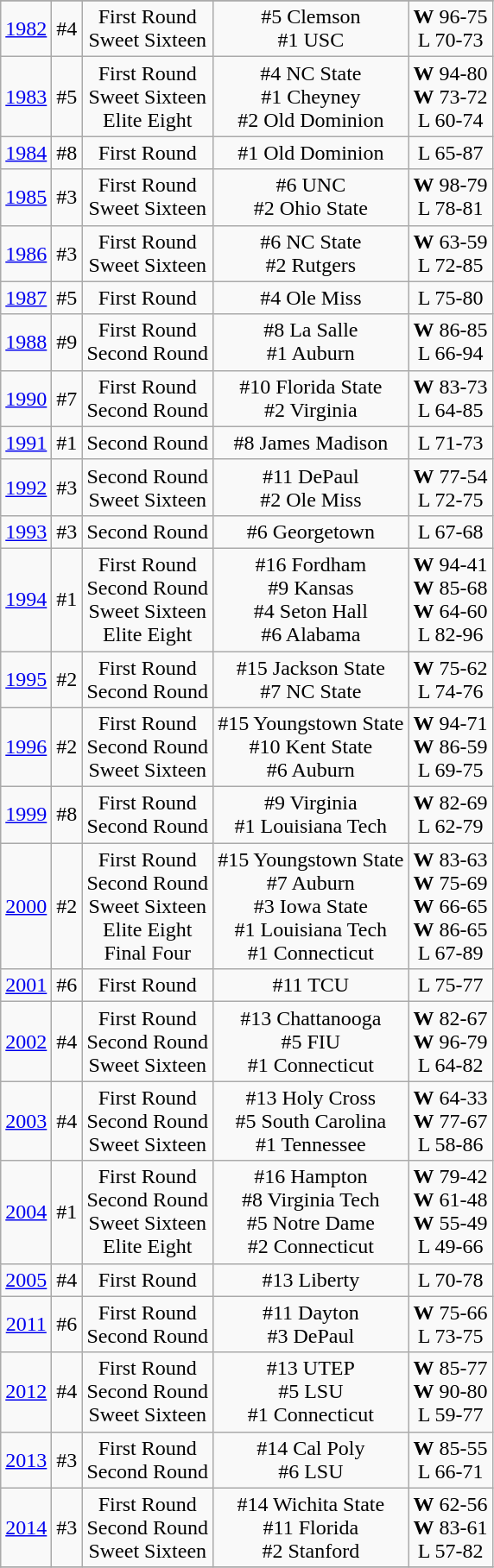<table class="wikitable" style="text-align:center">
<tr>
</tr>
<tr>
<td rowspan=1><a href='#'>1982</a></td>
<td>#4</td>
<td>First Round<br>Sweet Sixteen</td>
<td>#5 Clemson<br>#1 USC</td>
<td><strong>W</strong> 96-75<br>L 70-73</td>
</tr>
<tr style="text-align:center;">
<td rowspan=1><a href='#'>1983</a></td>
<td>#5</td>
<td>First Round<br>Sweet Sixteen<br>Elite Eight</td>
<td>#4 NC State<br>#1 Cheyney<br>#2 Old Dominion</td>
<td><strong>W</strong> 94-80<br><strong>W</strong> 73-72<br>L 60-74</td>
</tr>
<tr style="text-align:center;">
<td rowspan=1><a href='#'>1984</a></td>
<td>#8</td>
<td>First Round</td>
<td>#1 Old Dominion</td>
<td>L 65-87</td>
</tr>
<tr style="text-align:center;">
<td rowspan=1><a href='#'>1985</a></td>
<td>#3</td>
<td>First Round<br>Sweet Sixteen</td>
<td>#6 UNC<br>#2 Ohio State</td>
<td><strong>W</strong> 98-79<br>L 78-81</td>
</tr>
<tr style="text-align:center;">
<td rowspan=1><a href='#'>1986</a></td>
<td>#3</td>
<td>First Round<br>Sweet Sixteen</td>
<td>#6 NC State<br>#2 Rutgers</td>
<td><strong>W</strong> 63-59<br>L 72-85</td>
</tr>
<tr style="text-align:center;">
<td rowspan=1><a href='#'>1987</a></td>
<td>#5</td>
<td>First Round</td>
<td>#4 Ole Miss</td>
<td>L 75-80</td>
</tr>
<tr style="text-align:center;">
<td rowspan=1><a href='#'>1988</a></td>
<td>#9</td>
<td>First Round<br>Second Round</td>
<td>#8 La Salle<br>#1 Auburn</td>
<td><strong>W</strong> 86-85<br>L 66-94</td>
</tr>
<tr style="text-align:center;">
<td rowspan=1><a href='#'>1990</a></td>
<td>#7</td>
<td>First Round<br>Second Round</td>
<td>#10 Florida State<br>#2 Virginia</td>
<td><strong>W</strong> 83-73<br>L 64-85</td>
</tr>
<tr style="text-align:center;">
<td rowspan=1><a href='#'>1991</a></td>
<td>#1</td>
<td>Second Round</td>
<td>#8 James Madison</td>
<td>L 71-73</td>
</tr>
<tr style="text-align:center;">
<td rowspan=1><a href='#'>1992</a></td>
<td>#3</td>
<td>Second Round<br>Sweet Sixteen</td>
<td>#11 DePaul<br>#2 Ole Miss</td>
<td><strong>W</strong> 77-54<br>L 72-75</td>
</tr>
<tr style="text-align:center;">
<td rowspan=1><a href='#'>1993</a></td>
<td>#3</td>
<td>Second Round</td>
<td>#6 Georgetown</td>
<td>L 67-68</td>
</tr>
<tr style="text-align:center;">
<td rowspan=1><a href='#'>1994</a></td>
<td>#1</td>
<td>First Round<br>Second Round<br>Sweet Sixteen<br>Elite Eight</td>
<td>#16 Fordham<br>#9 Kansas<br>#4 Seton Hall<br>#6 Alabama</td>
<td><strong>W</strong> 94-41<br><strong>W</strong> 85-68<br><strong>W</strong> 64-60<br>L 82-96</td>
</tr>
<tr style="text-align:center;">
<td rowspan=1><a href='#'>1995</a></td>
<td>#2</td>
<td>First Round<br>Second Round</td>
<td>#15 Jackson State<br>#7 NC State</td>
<td><strong>W</strong> 75-62<br>L 74-76</td>
</tr>
<tr style="text-align:center;">
<td rowspan=1><a href='#'>1996</a></td>
<td>#2</td>
<td>First Round<br>Second Round<br>Sweet Sixteen</td>
<td>#15 Youngstown State<br>#10 Kent State<br>#6 Auburn</td>
<td><strong>W</strong> 94-71<br><strong>W</strong> 86-59<br>L 69-75</td>
</tr>
<tr style="text-align:center;">
<td rowspan=1><a href='#'>1999</a></td>
<td>#8</td>
<td>First Round<br>Second Round</td>
<td>#9 Virginia<br>#1 Louisiana Tech</td>
<td><strong>W</strong> 82-69<br>L 62-79</td>
</tr>
<tr style="text-align:center;">
<td rowspan=1><a href='#'>2000</a></td>
<td>#2</td>
<td>First Round<br>Second Round<br>Sweet Sixteen<br>Elite Eight<br>Final Four</td>
<td>#15 Youngstown State<br>#7 Auburn<br>#3 Iowa State<br>#1 Louisiana Tech<br>#1 Connecticut</td>
<td><strong>W</strong> 83-63<br><strong>W</strong> 75-69<br><strong>W</strong> 66-65<br><strong>W</strong> 86-65<br>L 67-89</td>
</tr>
<tr style="text-align:center;">
<td rowspan=1><a href='#'>2001</a></td>
<td>#6</td>
<td>First Round</td>
<td>#11 TCU</td>
<td>L 75-77</td>
</tr>
<tr style="text-align:center;">
<td rowspan=1><a href='#'>2002</a></td>
<td>#4</td>
<td>First Round<br>Second Round<br>Sweet Sixteen</td>
<td>#13 Chattanooga<br>#5 FIU<br>#1 Connecticut</td>
<td><strong>W</strong> 82-67<br><strong>W</strong> 96-79<br>L 64-82</td>
</tr>
<tr style="text-align:center;">
<td rowspan=1><a href='#'>2003</a></td>
<td>#4</td>
<td>First Round<br>Second Round<br>Sweet Sixteen</td>
<td>#13 Holy Cross<br>#5 South Carolina<br>#1 Tennessee</td>
<td><strong>W</strong> 64-33<br><strong>W</strong> 77-67<br>L 58-86</td>
</tr>
<tr style="text-align:center;">
<td rowspan=1><a href='#'>2004</a></td>
<td>#1</td>
<td>First Round<br>Second Round<br>Sweet Sixteen<br>Elite Eight</td>
<td>#16 Hampton<br>#8 Virginia Tech<br>#5 Notre Dame<br>#2 Connecticut</td>
<td><strong>W</strong> 79-42<br><strong>W</strong> 61-48<br><strong>W</strong> 55-49<br>L 49-66</td>
</tr>
<tr style="text-align:center;">
<td rowspan=1><a href='#'>2005</a></td>
<td>#4</td>
<td>First Round</td>
<td>#13 Liberty</td>
<td>L 70-78</td>
</tr>
<tr style="text-align:center;">
<td rowspan=1><a href='#'>2011</a></td>
<td>#6</td>
<td>First Round<br>Second Round</td>
<td>#11 Dayton<br>#3 DePaul</td>
<td><strong>W</strong> 75-66<br>L 73-75</td>
</tr>
<tr style="text-align:center;">
<td rowspan=1><a href='#'>2012</a></td>
<td>#4</td>
<td>First Round<br>Second Round<br>Sweet Sixteen</td>
<td>#13 UTEP<br>#5 LSU<br>#1 Connecticut</td>
<td><strong>W</strong> 85-77<br><strong>W</strong> 90-80<br>L 59-77</td>
</tr>
<tr style="text-align:center;">
<td rowspan=1><a href='#'>2013</a></td>
<td>#3</td>
<td>First Round<br>Second Round</td>
<td>#14 Cal Poly<br>#6 LSU</td>
<td><strong>W</strong> 85-55<br>L 66-71</td>
</tr>
<tr style="text-align:center;">
<td rowspan=1><a href='#'>2014</a></td>
<td>#3</td>
<td>First Round<br>Second Round<br>Sweet Sixteen</td>
<td>#14 Wichita State<br>#11 Florida<br>#2 Stanford</td>
<td><strong>W</strong> 62-56<br><strong>W</strong> 83-61<br>L 57-82</td>
</tr>
<tr style="text-align:center;">
</tr>
</table>
